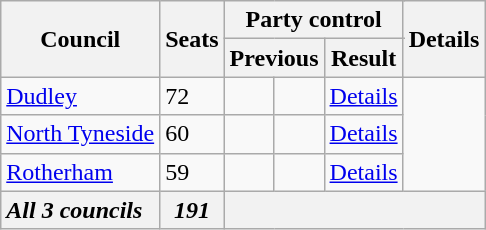<table class="wikitable sortable">
<tr>
<th rowspan="2">Council</th>
<th rowspan="2">Seats</th>
<th colspan="4">Party control</th>
<th rowspan="2">Details</th>
</tr>
<tr>
<th colspan="2">Previous</th>
<th colspan="2">Result</th>
</tr>
<tr>
<td><a href='#'>Dudley</a></td>
<td>72</td>
<td></td>
<td></td>
<td><a href='#'>Details</a></td>
</tr>
<tr>
<td><a href='#'>North Tyneside</a></td>
<td>60</td>
<td></td>
<td></td>
<td><a href='#'>Details</a></td>
</tr>
<tr>
<td><a href='#'>Rotherham</a></td>
<td>59</td>
<td></td>
<td></td>
<td><a href='#'>Details</a></td>
</tr>
<tr class="sortbottom" style="font-style:italic;">
<th style="text-align:left;">All 3 councils</th>
<th>191</th>
<th colspan="5"></th>
</tr>
</table>
